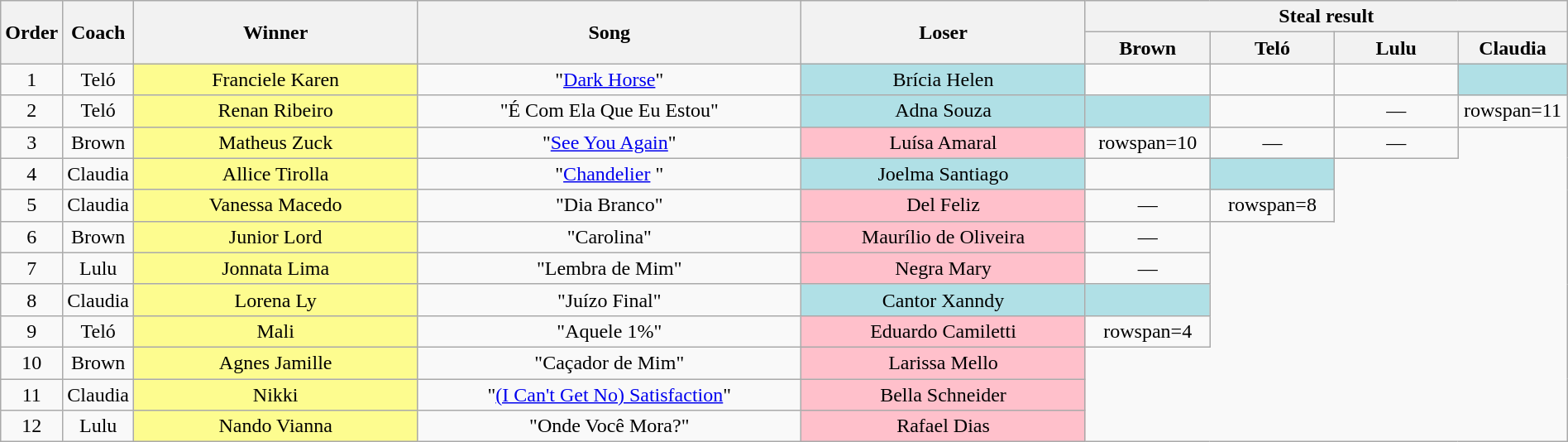<table class="wikitable" style="text-align:center; width:100%;">
<tr>
<th rowspan=2 width="03.5%">Order</th>
<th rowspan=2 width="03.5%">Coach</th>
<th rowspan=2 width="18.5%">Winner</th>
<th rowspan=2 width="25.0%">Song</th>
<th rowspan=2 width="18.5%">Loser</th>
<th colspan=4 width="32.0%">Steal result</th>
</tr>
<tr>
<th width="8.0%">Brown</th>
<th width="8.0%">Teló</th>
<th width="8.0%">Lulu</th>
<th width="8.0%">Claudia</th>
</tr>
<tr>
<td>1</td>
<td>Teló</td>
<td style="background-color:#FDFC8F;">Franciele Karen</td>
<td>"<a href='#'>Dark Horse</a>"</td>
<td style="background-color:#B0E0E6;">Brícia Helen</td>
<td><strong></strong></td>
<td></td>
<td><strong></strong></td>
<td style="background-color:#B0E0E6;"><strong></strong></td>
</tr>
<tr>
<td>2</td>
<td>Teló</td>
<td style="background-color:#FDFC8F;">Renan Ribeiro</td>
<td>"É Com Ela Que Eu Estou"</td>
<td style="background-color:#B0E0E6;">Adna Souza</td>
<td style="background-color:#B0E0E6;"><strong></strong></td>
<td></td>
<td>—</td>
<td>rowspan=11 </td>
</tr>
<tr>
<td>3</td>
<td>Brown</td>
<td style="background-color:#FDFC8F;">Matheus Zuck</td>
<td>"<a href='#'>See You Again</a>"</td>
<td style="background-color:pink;">Luísa Amaral</td>
<td>rowspan=10 </td>
<td>—</td>
<td>—</td>
</tr>
<tr>
<td>4</td>
<td>Claudia</td>
<td style="background-color:#FDFC8F;">Allice Tirolla</td>
<td>"<a href='#'>Chandelier</a> "</td>
<td style="background-color:#B0E0E6;">Joelma Santiago</td>
<td><strong></strong></td>
<td style="background-color:#B0E0E6;"><strong></strong></td>
</tr>
<tr>
<td>5</td>
<td>Claudia</td>
<td style="background-color:#FDFC8F;">Vanessa Macedo</td>
<td>"Dia Branco"</td>
<td style="background-color:pink;">Del Feliz</td>
<td>—</td>
<td>rowspan=8 </td>
</tr>
<tr>
<td>6</td>
<td>Brown</td>
<td style="background-color:#FDFC8F;">Junior Lord</td>
<td>"Carolina"</td>
<td style="background-color:pink;">Maurílio de Oliveira</td>
<td>—</td>
</tr>
<tr>
<td>7</td>
<td>Lulu</td>
<td style="background-color:#FDFC8F;">Jonnata Lima</td>
<td>"Lembra de Mim"</td>
<td style="background-color:pink;">Negra Mary</td>
<td>—</td>
</tr>
<tr>
<td>8</td>
<td>Claudia</td>
<td style="background-color:#FDFC8F;">Lorena Ly</td>
<td>"Juízo Final"</td>
<td style="background-color:#B0E0E6;">Cantor Xanndy</td>
<td style="background-color:#B0E0E6;"><strong></strong></td>
</tr>
<tr>
<td>9</td>
<td>Teló</td>
<td style="background-color:#FDFC8F;">Mali</td>
<td>"Aquele 1%"</td>
<td style="background-color:pink;">Eduardo Camiletti</td>
<td>rowspan=4 </td>
</tr>
<tr>
<td>10</td>
<td>Brown</td>
<td style="background-color:#FDFC8F;">Agnes Jamille</td>
<td>"Caçador de Mim"</td>
<td style="background-color:pink;">Larissa Mello</td>
</tr>
<tr>
<td>11</td>
<td>Claudia</td>
<td style="background-color:#FDFC8F;">Nikki</td>
<td>"<a href='#'>(I Can't Get No) Satisfaction</a>"</td>
<td style="background-color:pink;">Bella Schneider</td>
</tr>
<tr>
<td>12</td>
<td>Lulu</td>
<td style="background-color:#FDFC8F;">Nando Vianna</td>
<td>"Onde Você Mora?"</td>
<td style="background-color:pink;">Rafael Dias</td>
</tr>
</table>
